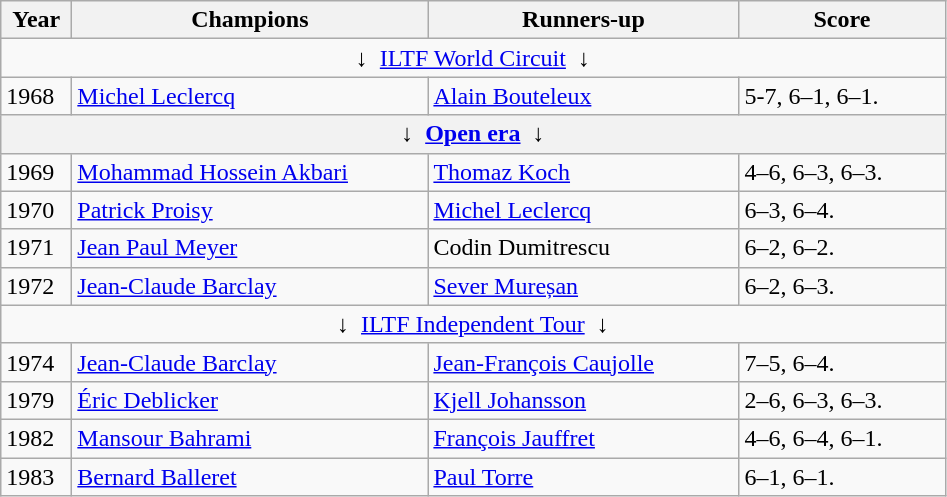<table class="wikitable sortable">
<tr>
<th style="width:40px">Year</th>
<th style="width:230px">Champions</th>
<th style="width:200px">Runners-up</th>
<th style="width:130px" class="unsortable">Score</th>
</tr>
<tr>
<td colspan=4 align=center>↓  <a href='#'>ILTF World Circuit</a>  ↓</td>
</tr>
<tr>
<td>1968</td>
<td> <a href='#'>Michel Leclercq</a></td>
<td> <a href='#'>Alain Bouteleux</a></td>
<td>5-7, 6–1, 6–1.</td>
</tr>
<tr>
<th colspan=4 align=center>↓  <a href='#'>Open era</a>  ↓</th>
</tr>
<tr>
<td>1969</td>
<td> <a href='#'>Mohammad Hossein Akbari</a></td>
<td> <a href='#'>Thomaz Koch</a></td>
<td>4–6, 6–3, 6–3.</td>
</tr>
<tr>
<td>1970</td>
<td> <a href='#'>Patrick Proisy</a></td>
<td> <a href='#'>Michel Leclercq</a></td>
<td>6–3, 6–4.</td>
</tr>
<tr>
<td>1971</td>
<td> <a href='#'>Jean Paul Meyer</a></td>
<td> Codin Dumitrescu</td>
<td>6–2, 6–2.</td>
</tr>
<tr>
<td>1972</td>
<td>  <a href='#'>Jean-Claude Barclay</a></td>
<td> <a href='#'>Sever Mureșan</a></td>
<td>6–2, 6–3.</td>
</tr>
<tr>
<td colspan=4 align=center>↓  <a href='#'>ILTF Independent Tour</a>  ↓</td>
</tr>
<tr>
<td>1974</td>
<td> <a href='#'>Jean-Claude Barclay</a></td>
<td> <a href='#'>Jean-François Caujolle</a></td>
<td>7–5, 6–4.</td>
</tr>
<tr>
<td>1979</td>
<td>  <a href='#'>Éric Deblicker</a></td>
<td> <a href='#'>Kjell Johansson</a></td>
<td>2–6, 6–3, 6–3.</td>
</tr>
<tr>
<td>1982</td>
<td>  <a href='#'>Mansour Bahrami</a></td>
<td> <a href='#'>François Jauffret</a></td>
<td>4–6, 6–4, 6–1.</td>
</tr>
<tr>
<td>1983</td>
<td>  <a href='#'>Bernard Balleret</a></td>
<td> <a href='#'>Paul Torre</a></td>
<td>6–1, 6–1.</td>
</tr>
</table>
